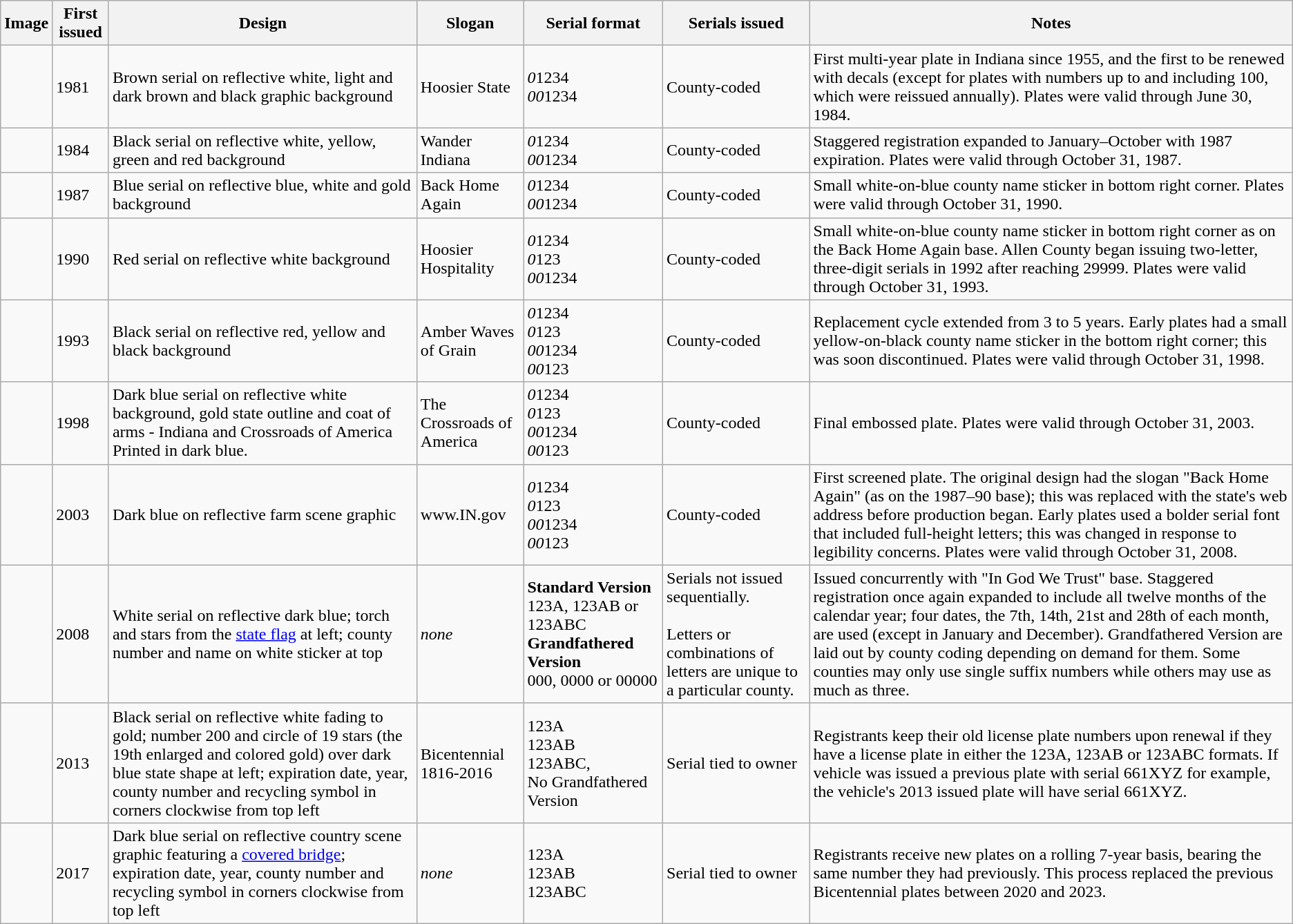<table class="wikitable">
<tr>
<th>Image</th>
<th>First issued</th>
<th>Design</th>
<th>Slogan</th>
<th>Serial format</th>
<th>Serials issued</th>
<th>Notes</th>
</tr>
<tr>
<td></td>
<td>1981</td>
<td>Brown serial on reflective white, light and dark brown and black graphic background</td>
<td>Hoosier State</td>
<td><em>0</em>1234<br><em>00</em>1234</td>
<td>County-coded</td>
<td>First multi-year plate in Indiana since 1955, and the first to be renewed with decals (except for plates with numbers up to and including 100, which were reissued annually). Plates were valid through June 30, 1984.</td>
</tr>
<tr>
<td></td>
<td>1984</td>
<td>Black serial on reflective white, yellow, green and red background</td>
<td>Wander Indiana</td>
<td><em>0</em>1234<br><em>00</em>1234</td>
<td>County-coded</td>
<td>Staggered registration expanded to January–October with 1987 expiration.  Plates were valid through October 31, 1987.</td>
</tr>
<tr>
<td></td>
<td>1987</td>
<td>Blue serial on reflective blue, white and gold background</td>
<td>Back Home Again</td>
<td><em>0</em>1234<br><em>00</em>1234</td>
<td>County-coded</td>
<td>Small white-on-blue county name sticker in bottom right corner. Plates were valid through October 31, 1990.</td>
</tr>
<tr>
<td></td>
<td>1990</td>
<td>Red serial on reflective white background</td>
<td>Hoosier Hospitality</td>
<td><em>0</em>1234<br><em>0</em>123<br><em>00</em>1234</td>
<td>County-coded</td>
<td>Small white-on-blue county name sticker in bottom right corner as on the Back Home Again base. Allen County began issuing two-letter, three-digit serials in 1992 after reaching 29999. Plates were valid through October 31, 1993.</td>
</tr>
<tr>
<td></td>
<td>1993</td>
<td>Black serial on reflective red, yellow and black background</td>
<td>Amber Waves of Grain</td>
<td><em>0</em>1234<br><em>0</em>123<br><em>00</em>1234<br><em>00</em>123</td>
<td>County-coded</td>
<td>Replacement cycle extended from 3 to 5 years. Early plates had a small yellow-on-black county name sticker in the bottom right corner; this was soon discontinued. Plates were valid through October 31, 1998.</td>
</tr>
<tr>
<td></td>
<td>1998</td>
<td>Dark blue serial on reflective white background, gold state outline and coat of arms  - Indiana and Crossroads of America Printed in dark blue.</td>
<td>The Crossroads of America</td>
<td><em>0</em>1234<br><em>0</em>123<br><em>00</em>1234<br><em>00</em>123</td>
<td>County-coded</td>
<td>Final embossed plate. Plates were valid through October 31, 2003.</td>
</tr>
<tr>
<td></td>
<td>2003</td>
<td>Dark blue on reflective farm scene graphic</td>
<td>www.IN.gov</td>
<td><em>0</em>1234<br><em>0</em>123<br><em>00</em>1234<br><em>00</em>123</td>
<td>County-coded</td>
<td>First screened plate. The original design had the slogan "Back Home Again" (as on the 1987–90 base); this was replaced with the state's web address before production began. Early plates used a bolder serial font that included full-height letters; this was changed in response to legibility concerns. Plates were valid through October 31, 2008.</td>
</tr>
<tr>
<td></td>
<td>2008</td>
<td>White serial on reflective dark blue; torch and stars from the <a href='#'>state flag</a> at left; county number and name on white sticker at top</td>
<td><em>none</em></td>
<td><strong>Standard Version</strong> <br> 123A, 123AB or 123ABC <strong>Grandfathered <br> Version</strong> <br> 000, 0000 or 00000 <br></td>
<td>Serials not issued sequentially. <br><br>Letters or combinations of letters are unique to a particular county.</td>
<td>Issued concurrently with "In God We Trust" base.  Staggered registration once again expanded to include all twelve months of the calendar year; four dates, the 7th, 14th, 21st and 28th of each month, are used (except in January and December). Grandfathered Version are laid out by county coding depending on demand for them. Some counties may only use single suffix numbers while others may use as much as three.</td>
</tr>
<tr>
<td></td>
<td>2013</td>
<td>Black serial on reflective white fading to gold; number 200 and circle of 19 stars (the 19th enlarged and colored gold) over dark blue state shape at left; expiration date, year, county number and recycling symbol in corners clockwise from top left</td>
<td>Bicentennial 1816-2016</td>
<td>123A<br>123AB<br>123ABC,<br>No Grandfathered Version</td>
<td>Serial tied to owner</td>
<td>Registrants keep their old license plate numbers upon renewal if they have a license plate in either the 123A, 123AB or 123ABC formats. If vehicle was issued a previous plate with serial 661XYZ for example, the vehicle's 2013 issued plate will have serial 661XYZ.</td>
</tr>
<tr>
<td></td>
<td>2017</td>
<td>Dark blue serial on reflective country scene graphic featuring a <a href='#'>covered bridge</a>; expiration date, year, county number and recycling symbol in corners clockwise from top left</td>
<td><em>none</em></td>
<td>123A<br>123AB<br>123ABC</td>
<td>Serial tied to owner</td>
<td>Registrants receive new plates on a rolling 7-year basis, bearing the same number they had previously. This process replaced the previous Bicentennial plates between 2020 and 2023.</td>
</tr>
</table>
